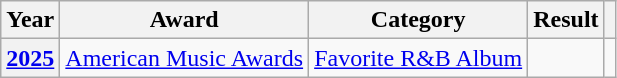<table class="wikitable plainrowheaders">
<tr align="center">
<th scope="col">Year</th>
<th scope="col">Award</th>
<th scope="col">Category</th>
<th scope="col">Result</th>
<th scope="col"></th>
</tr>
<tr>
<th scope="row"><a href='#'>2025</a></th>
<td><a href='#'>American Music Awards</a></td>
<td><a href='#'>Favorite R&B Album</a></td>
<td></td>
<td align="center"></td>
</tr>
</table>
